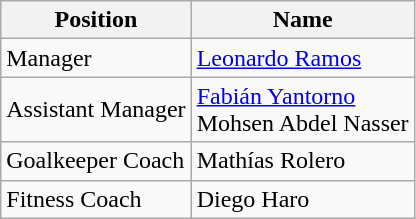<table class="wikitable" style="text-align:center;">
<tr>
<th>Position</th>
<th>Name</th>
</tr>
<tr>
<td align="left">Manager</td>
<td align="left"> <a href='#'>Leonardo Ramos</a></td>
</tr>
<tr>
<td align="left">Assistant Manager</td>
<td align="left"> <a href='#'>Fabián Yantorno</a> <br>  Mohsen Abdel Nasser</td>
</tr>
<tr>
<td align="left">Goalkeeper Coach</td>
<td align="left"> Mathías Rolero</td>
</tr>
<tr>
<td align="left">Fitness Coach</td>
<td align="left"> Diego Haro</td>
</tr>
</table>
